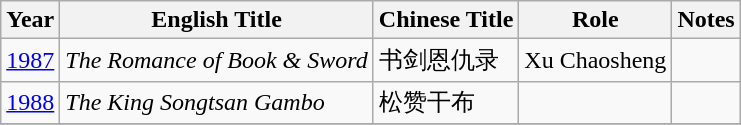<table class="wikitable sortable">
<tr>
<th>Year</th>
<th>English Title</th>
<th>Chinese Title</th>
<th>Role</th>
<th>Notes</th>
</tr>
<tr>
<td><a href='#'>1987</a></td>
<td><em>The Romance of Book & Sword</em></td>
<td>书剑恩仇录</td>
<td>Xu Chaosheng</td>
<td></td>
</tr>
<tr>
<td><a href='#'>1988</a></td>
<td><em>The King Songtsan Gambo</em></td>
<td>松赞干布</td>
<td></td>
<td></td>
</tr>
<tr>
</tr>
</table>
